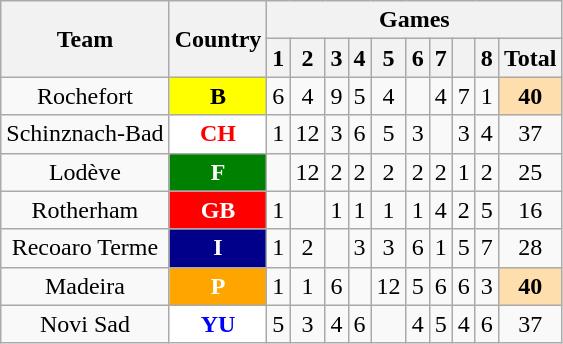<table class="wikitable plainrowheaders" style="text-align:center;">
<tr>
<th rowspan=2>Team</th>
<th rowspan=2>Country</th>
<th colspan=10>Games</th>
</tr>
<tr>
<th>1</th>
<th>2</th>
<th>3</th>
<th>4</th>
<th>5</th>
<th>6</th>
<th>7</th>
<th></th>
<th>8</th>
<th>Total</th>
</tr>
<tr>
<td>Rochefort</td>
<td style="background:yellow"><strong>B</strong></td>
<td>6</td>
<td>4</td>
<td>9</td>
<td>5</td>
<td>4</td>
<td></td>
<td>4</td>
<td>7</td>
<td>1</td>
<td style="font-weight:bold; background:NavajoWhite;">40</td>
</tr>
<tr>
<td>Schinznach-Bad</td>
<td style="background:white; color: red"><strong>CH</strong></td>
<td>1</td>
<td>12</td>
<td>3</td>
<td>6</td>
<td>5</td>
<td>3</td>
<td></td>
<td>3</td>
<td>4</td>
<td>37</td>
</tr>
<tr>
<td>Lodève</td>
<td style="background:green; color: white"><strong>F</strong></td>
<td></td>
<td>12</td>
<td>2</td>
<td>2</td>
<td>2</td>
<td>2</td>
<td>2</td>
<td>1</td>
<td>2</td>
<td>25</td>
</tr>
<tr>
<td>Rotherham</td>
<td style="background:red; color: white"><strong>GB</strong></td>
<td>1</td>
<td></td>
<td>1</td>
<td>1</td>
<td>1</td>
<td>1</td>
<td>4</td>
<td>2</td>
<td>5</td>
<td>16</td>
</tr>
<tr>
<td>Recoaro Terme</td>
<td style="background:darkblue; color: white"><strong>I</strong></td>
<td>1</td>
<td>2</td>
<td></td>
<td>3</td>
<td>3</td>
<td>6</td>
<td>1</td>
<td>5</td>
<td>7</td>
<td>28</td>
</tr>
<tr>
<td>Madeira</td>
<td style="background:orange; color: white"><strong>P</strong></td>
<td>1</td>
<td>1</td>
<td>6</td>
<td></td>
<td>12</td>
<td>5</td>
<td>6</td>
<td>6</td>
<td>3</td>
<td style="font-weight:bold; background:NavajoWhite;">40</td>
</tr>
<tr>
<td>Novi Sad</td>
<td style="background:white; color:blue"><strong>YU</strong></td>
<td>5</td>
<td>3</td>
<td>4</td>
<td>6</td>
<td></td>
<td>4</td>
<td>5</td>
<td>4</td>
<td>6</td>
<td>37</td>
</tr>
</table>
